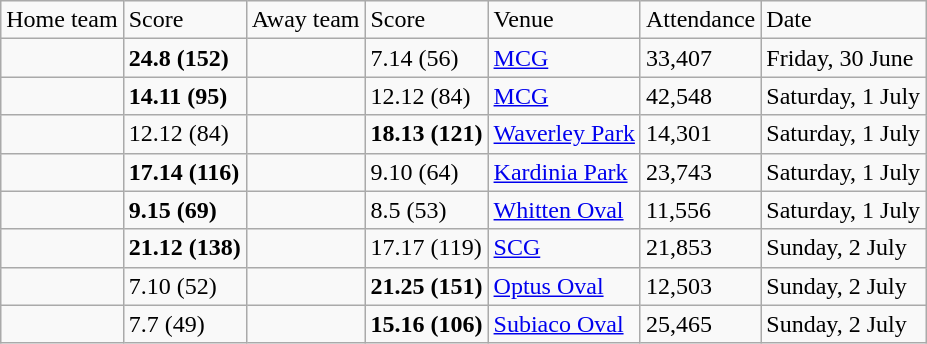<table class="wikitable" style="text-align:left">
<tr>
<td>Home team</td>
<td>Score</td>
<td>Away team</td>
<td>Score</td>
<td>Venue</td>
<td>Attendance</td>
<td>Date</td>
</tr>
<tr>
<td><strong></strong></td>
<td><strong>24.8 (152)</strong></td>
<td></td>
<td>7.14 (56)</td>
<td><a href='#'>MCG</a></td>
<td>33,407</td>
<td>Friday, 30 June</td>
</tr>
<tr>
<td><strong></strong></td>
<td><strong>14.11 (95)</strong></td>
<td></td>
<td>12.12 (84)</td>
<td><a href='#'>MCG</a></td>
<td>42,548</td>
<td>Saturday, 1 July</td>
</tr>
<tr>
<td></td>
<td>12.12 (84)</td>
<td><strong></strong></td>
<td><strong>18.13 (121)</strong></td>
<td><a href='#'>Waverley Park</a></td>
<td>14,301</td>
<td>Saturday, 1 July</td>
</tr>
<tr>
<td><strong></strong></td>
<td><strong>17.14 (116)</strong></td>
<td></td>
<td>9.10 (64)</td>
<td><a href='#'>Kardinia Park</a></td>
<td>23,743</td>
<td>Saturday, 1 July</td>
</tr>
<tr>
<td><strong></strong></td>
<td><strong>9.15 (69)</strong></td>
<td></td>
<td>8.5 (53)</td>
<td><a href='#'>Whitten Oval</a></td>
<td>11,556</td>
<td>Saturday, 1 July</td>
</tr>
<tr>
<td><strong></strong></td>
<td><strong>21.12 (138)</strong></td>
<td></td>
<td>17.17 (119)</td>
<td><a href='#'>SCG</a></td>
<td>21,853</td>
<td>Sunday, 2 July</td>
</tr>
<tr>
<td></td>
<td>7.10 (52)</td>
<td><strong></strong></td>
<td><strong>21.25 (151)</strong></td>
<td><a href='#'>Optus Oval</a></td>
<td>12,503</td>
<td>Sunday, 2 July</td>
</tr>
<tr>
<td></td>
<td>7.7 (49)</td>
<td><strong></strong></td>
<td><strong>15.16 (106)</strong></td>
<td><a href='#'>Subiaco Oval</a></td>
<td>25,465</td>
<td>Sunday, 2 July</td>
</tr>
</table>
